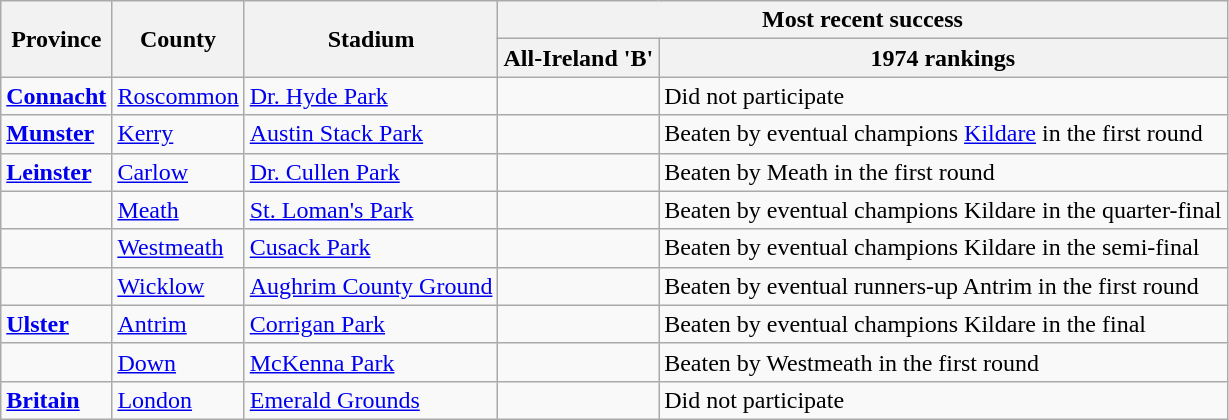<table class="wikitable">
<tr>
<th rowspan="2">Province</th>
<th rowspan="2">County</th>
<th rowspan="2">Stadium</th>
<th colspan="2">Most recent success</th>
</tr>
<tr>
<th>All-Ireland 'B'</th>
<th>1974 rankings</th>
</tr>
<tr>
<td><strong><a href='#'>Connacht</a></strong></td>
<td><a href='#'>Roscommon</a></td>
<td><a href='#'>Dr. Hyde Park</a></td>
<td></td>
<td>Did not participate</td>
</tr>
<tr>
<td><strong><a href='#'>Munster</a></strong></td>
<td><a href='#'>Kerry</a></td>
<td><a href='#'>Austin Stack Park</a></td>
<td></td>
<td>Beaten by eventual champions <a href='#'>Kildare</a> in the first round</td>
</tr>
<tr>
<td><strong><a href='#'>Leinster</a></strong></td>
<td><a href='#'>Carlow</a></td>
<td><a href='#'>Dr. Cullen Park</a></td>
<td></td>
<td>Beaten by Meath in the first round</td>
</tr>
<tr>
<td></td>
<td><a href='#'>Meath</a></td>
<td><a href='#'>St. Loman's Park</a></td>
<td></td>
<td>Beaten by eventual champions Kildare in the quarter-final</td>
</tr>
<tr>
<td></td>
<td><a href='#'>Westmeath</a></td>
<td><a href='#'>Cusack Park</a></td>
<td></td>
<td>Beaten by eventual champions Kildare in the semi-final</td>
</tr>
<tr>
<td></td>
<td><a href='#'>Wicklow</a></td>
<td><a href='#'>Aughrim County Ground</a></td>
<td></td>
<td>Beaten by eventual runners-up Antrim in the first round</td>
</tr>
<tr>
<td><strong><a href='#'>Ulster</a></strong></td>
<td><a href='#'>Antrim</a></td>
<td><a href='#'>Corrigan Park</a></td>
<td></td>
<td>Beaten by eventual champions Kildare in the final</td>
</tr>
<tr>
<td></td>
<td><a href='#'>Down</a></td>
<td><a href='#'>McKenna Park</a></td>
<td></td>
<td>Beaten by Westmeath in the first round</td>
</tr>
<tr>
<td><strong><a href='#'>Britain</a></strong></td>
<td><a href='#'>London</a></td>
<td><a href='#'>Emerald Grounds</a></td>
<td></td>
<td>Did not participate</td>
</tr>
</table>
